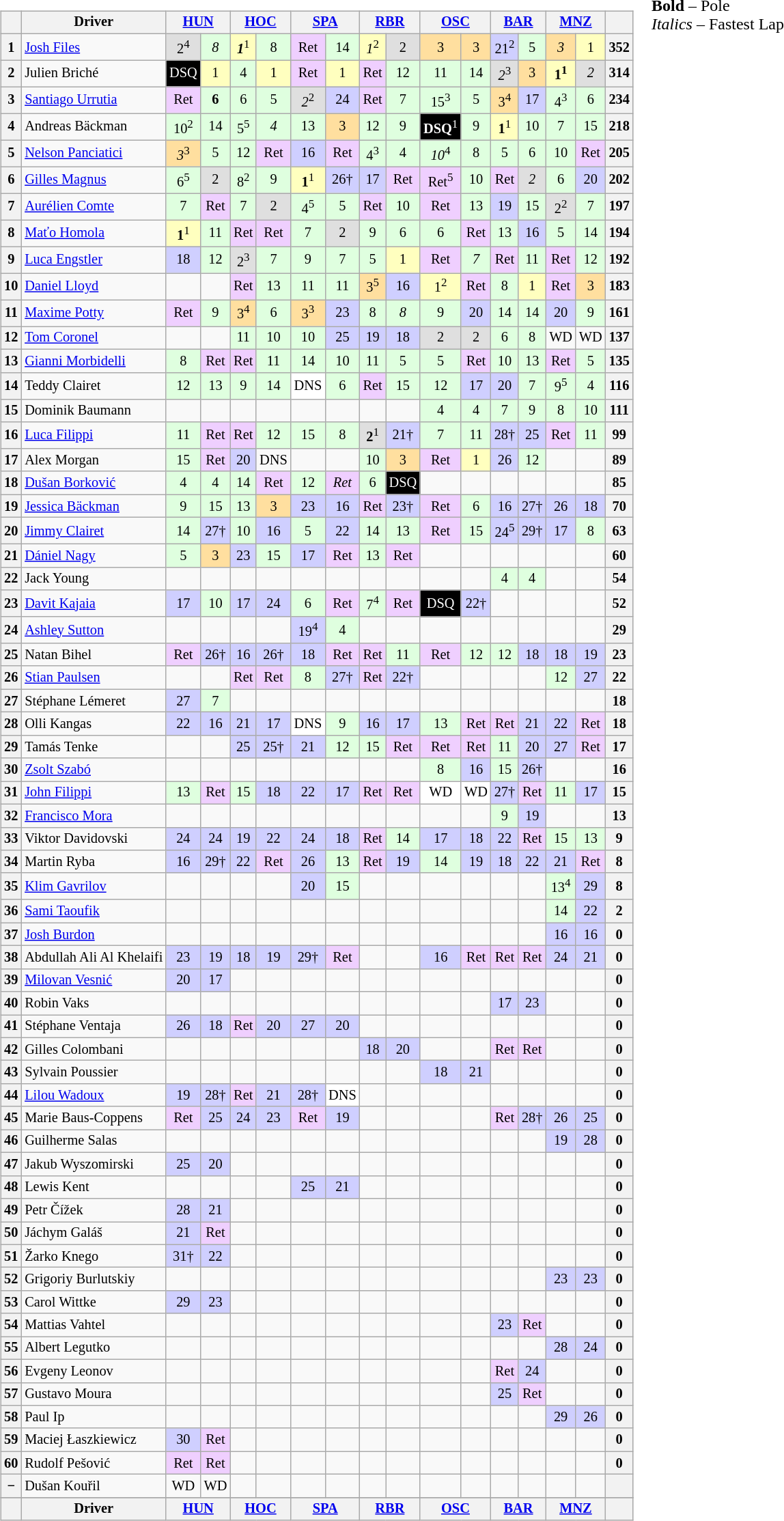<table>
<tr>
<td valign="top"><br><table class="wikitable" align="left" style="font-size: 85%; text-align: center">
<tr>
<th valign="middle"></th>
<th valign="middle">Driver</th>
<th colspan="2"><a href='#'>HUN</a><br></th>
<th colspan="2"><a href='#'>HOC</a><br></th>
<th colspan="2"><a href='#'>SPA</a><br></th>
<th colspan="2"><a href='#'>RBR</a><br></th>
<th colspan="2"><a href='#'>OSC</a><br></th>
<th colspan="2"><a href='#'>BAR</a><br></th>
<th colspan="2"><a href='#'>MNZ</a><br></th>
<th valign="middle">  </th>
</tr>
<tr>
<th>1</th>
<td align=left> <a href='#'>Josh Files</a></td>
<td style="background:#dfdfdf;">2<sup>4</sup></td>
<td style="background:#dfffdf;"><em>8</em></td>
<td style="background:#ffffbf;"><strong><em>1</em></strong><sup>1</sup></td>
<td style="background:#dfffdf;">8</td>
<td style="background:#efcfff;">Ret</td>
<td style="background:#dfffdf;">14</td>
<td style="background:#ffffbf;"><em>1</em><sup>2</sup></td>
<td style="background:#dfdfdf;">2</td>
<td style="background:#ffdf9f;">3</td>
<td style="background:#ffdf9f;">3</td>
<td style="background:#cfcfff;">21<sup>2</sup></td>
<td style="background:#dfffdf;">5</td>
<td style="background:#ffdf9f;"><em>3</em></td>
<td style="background:#ffffbf;">1</td>
<th>352</th>
</tr>
<tr>
<th>2</th>
<td align=left> Julien Briché</td>
<td style="background:#000000; color:white">DSQ</td>
<td style="background:#ffffbf;">1</td>
<td style="background:#dfffdf;">4</td>
<td style="background:#ffffbf;">1</td>
<td style="background:#efcfff;">Ret</td>
<td style="background:#ffffbf;">1</td>
<td style="background:#efcfff;">Ret</td>
<td style="background:#dfffdf;">12</td>
<td style="background:#dfffdf;">11</td>
<td style="background:#dfffdf;">14</td>
<td style="background:#dfdfdf;"><em>2</em><sup>3</sup></td>
<td style="background:#ffdf9f;">3</td>
<td style="background:#ffffbf;"><strong>1<sup>1</sup></strong></td>
<td style="background:#dfdfdf;"><em>2</em></td>
<th>314</th>
</tr>
<tr>
<th>3</th>
<td align="left"> <a href='#'>Santiago Urrutia</a></td>
<td style="background:#efcfff;">Ret</td>
<td style="background:#dfffdf;"><strong>6</strong></td>
<td style="background:#dfffdf;">6</td>
<td style="background:#dfffdf;">5</td>
<td style="background:#dfdfdf;"><em>2</em><sup>2</sup></td>
<td style="background:#cfcfff;">24</td>
<td style="background:#efcfff;">Ret</td>
<td style="background:#dfffdf;">7</td>
<td style="background:#dfffdf;">15<sup>3</sup></td>
<td style="background:#dfffdf;">5</td>
<td style="background:#ffdf9f;">3<sup>4</sup></td>
<td style="background:#cfcfff;">17</td>
<td style="background:#dfffdf;">4<sup>3</sup></td>
<td style="background:#dfffdf;">6</td>
<th>234</th>
</tr>
<tr>
<th>4</th>
<td align=left> Andreas Bäckman</td>
<td style="background:#dfffdf;">10<sup>2</sup></td>
<td style="background:#dfffdf;">14</td>
<td style="background:#dfffdf;">5<sup>5</sup></td>
<td style="background:#dfffdf;"><em>4</em></td>
<td style="background:#dfffdf;">13</td>
<td style="background:#ffdf9f;">3</td>
<td style="background:#dfffdf;">12</td>
<td style="background:#dfffdf;">9</td>
<td style="background:#000000; color:white"><strong>DSQ</strong><sup>1</sup></td>
<td style="background:#dfffdf;">9</td>
<td style="background:#ffffbf;"><strong>1</strong><sup>1</sup></td>
<td style="background:#dfffdf;">10</td>
<td style="background:#dfffdf;">7</td>
<td style="background:#dfffdf;">15</td>
<th>218</th>
</tr>
<tr>
<th>5</th>
<td align="left"> <a href='#'>Nelson Panciatici</a></td>
<td style="background:#ffdf9f;"><em>3</em><sup>3</sup></td>
<td style="background:#dfffdf;">5</td>
<td style="background:#dfffdf;">12</td>
<td style="background:#efcfff;">Ret</td>
<td style="background:#cfcfff;">16</td>
<td style="background:#efcfff;">Ret</td>
<td style="background:#dfffdf;">4<sup>3</sup></td>
<td style="background:#dfffdf;">4</td>
<td style="background:#dfffdf;"><em>10</em><sup>4</sup></td>
<td style="background:#dfffdf;">8</td>
<td style="background:#dfffdf;">5</td>
<td style="background:#dfffdf;">6</td>
<td style="background:#dfffdf;">10</td>
<td style="background:#efcfff;">Ret</td>
<th>205</th>
</tr>
<tr>
<th>6</th>
<td align="left"> <a href='#'>Gilles Magnus</a></td>
<td style="background:#dfffdf;">6<sup>5</sup></td>
<td style="background:#dfdfdf;">2</td>
<td style="background:#dfffdf;">8<sup>2</sup></td>
<td style="background:#dfffdf;">9</td>
<td style="background:#ffffbf;"><strong>1</strong><sup>1</sup></td>
<td style="background:#cfcfff;">26†</td>
<td style="background:#cfcfff;">17</td>
<td style="background:#efcfff;">Ret</td>
<td style="background:#efcfff;">Ret<sup>5</sup></td>
<td style="background:#dfffdf;">10</td>
<td style="background:#efcfff;">Ret</td>
<td style="background:#dfdfdf;"><em>2</em></td>
<td style="background:#dfffdf;">6</td>
<td style="background:#cfcfff;">20</td>
<th>202</th>
</tr>
<tr>
<th>7</th>
<td align="left"> <a href='#'>Aurélien Comte</a></td>
<td style="background:#dfffdf;">7</td>
<td style="background:#efcfff;">Ret</td>
<td style="background:#dfffdf;">7</td>
<td style="background:#dfdfdf;">2</td>
<td style="background:#dfffdf;">4<sup>5</sup></td>
<td style="background:#dfffdf;">5</td>
<td style="background:#efcfff;">Ret</td>
<td style="background:#dfffdf;">10</td>
<td style="background:#efcfff;">Ret</td>
<td style="background:#dfffdf;">13</td>
<td style="background:#cfcfff;">19</td>
<td style="background:#dfffdf;">15</td>
<td style="background:#dfdfdf;">2<sup>2</sup></td>
<td style="background:#dfffdf;">7</td>
<th>197</th>
</tr>
<tr>
<th>8</th>
<td align="left"> <a href='#'>Maťo Homola</a></td>
<td style="background:#ffffbf;"><strong>1</strong><sup>1</sup></td>
<td style="background:#dfffdf;">11</td>
<td style="background:#efcfff;">Ret</td>
<td style="background:#efcfff;">Ret</td>
<td style="background:#dfffdf;">7</td>
<td style="background:#dfdfdf;">2</td>
<td style="background:#dfffdf;">9</td>
<td style="background:#dfffdf;">6</td>
<td style="background:#dfffdf;">6</td>
<td style="background:#efcfff;">Ret</td>
<td style="background:#dfffdf;">13</td>
<td style="background:#cfcfff;">16</td>
<td style="background:#dfffdf;">5</td>
<td style="background:#dfffdf;">14</td>
<th>194</th>
</tr>
<tr>
<th>9</th>
<td align="left"> <a href='#'>Luca Engstler</a></td>
<td style="background:#cfcfff;">18</td>
<td style="background:#dfffdf;">12</td>
<td style="background:#dfdfdf;">2<sup>3</sup></td>
<td style="background:#dfffdf;">7</td>
<td style="background:#dfffdf;">9</td>
<td style="background:#dfffdf;">7</td>
<td style="background:#dfffdf;">5</td>
<td style="background:#ffffbf;">1</td>
<td style="background:#efcfff;">Ret</td>
<td style="background:#dfffdf;"><em>7</em></td>
<td style="background:#efcfff;">Ret</td>
<td style="background:#dfffdf;">11</td>
<td style="background:#efcfff;">Ret</td>
<td style="background:#dfffdf;">12</td>
<th>192</th>
</tr>
<tr>
<th>10</th>
<td align="left"> <a href='#'>Daniel Lloyd</a></td>
<td></td>
<td></td>
<td style="background:#efcfff;">Ret</td>
<td style="background:#dfffdf;">13</td>
<td style="background:#dfffdf;">11</td>
<td style="background:#dfffdf;">11</td>
<td style="background:#ffdf9f;">3<sup>5</sup></td>
<td style="background:#cfcfff;">16</td>
<td style="background:#ffffbf;">1<sup>2</sup></td>
<td style="background:#efcfff;">Ret</td>
<td style="background:#dfffdf;">8</td>
<td style="background:#ffffbf;">1</td>
<td style="background:#efcfff;">Ret</td>
<td style="background:#ffdf9f;">3</td>
<th>183</th>
</tr>
<tr>
<th>11</th>
<td align="left"> <a href='#'>Maxime Potty</a></td>
<td style="background:#efcfff;">Ret</td>
<td style="background:#dfffdf;">9</td>
<td style="background:#ffdf9f;">3<sup>4</sup></td>
<td style="background:#dfffdf;">6</td>
<td style="background:#ffdf9f;">3<sup>3</sup></td>
<td style="background:#cfcfff;">23</td>
<td style="background:#dfffdf;">8</td>
<td style="background:#dfffdf;"><em>8</em></td>
<td style="background:#dfffdf;">9</td>
<td style="background:#cfcfff;">20</td>
<td style="background:#dfffdf;">14</td>
<td style="background:#dfffdf;">14</td>
<td style="background:#cfcfff;">20</td>
<td style="background:#dfffdf;">9</td>
<th>161</th>
</tr>
<tr>
<th>12</th>
<td align=left> <a href='#'>Tom Coronel</a></td>
<td></td>
<td></td>
<td style="background:#dfffdf;">11</td>
<td style="background:#dfffdf;">10</td>
<td style="background:#dfffdf;">10</td>
<td style="background:#cfcfff;">25</td>
<td style="background:#cfcfff;">19</td>
<td style="background:#cfcfff;">18</td>
<td style="background:#dfdfdf;">2</td>
<td style="background:#dfdfdf;">2</td>
<td style="background:#dfffdf;">6</td>
<td style="background:#dfffdf;">8</td>
<td>WD</td>
<td>WD</td>
<th>137</th>
</tr>
<tr>
<th>13</th>
<td align=left> <a href='#'>Gianni Morbidelli</a></td>
<td style="background:#dfffdf;">8</td>
<td style="background:#efcfff;">Ret</td>
<td style="background:#efcfff;">Ret</td>
<td style="background:#dfffdf;">11</td>
<td style="background:#dfffdf;">14</td>
<td style="background:#dfffdf;">10</td>
<td style="background:#dfffdf;">11</td>
<td style="background:#dfffdf;">5</td>
<td style="background:#dfffdf;">5</td>
<td style="background:#efcfff;">Ret</td>
<td style="background:#dfffdf;">10</td>
<td style="background:#dfffdf;">13</td>
<td style="background:#efcfff;">Ret</td>
<td style="background:#dfffdf;">5</td>
<th>135</th>
</tr>
<tr>
<th>14</th>
<td align="left"> Teddy Clairet</td>
<td style="background:#dfffdf;">12</td>
<td style="background:#dfffdf;">13</td>
<td style="background:#dfffdf;">9</td>
<td style="background:#dfffdf;">14</td>
<td style="background:#ffffff;">DNS</td>
<td style="background:#dfffdf;">6</td>
<td style="background:#efcfff;">Ret</td>
<td style="background:#dfffdf;">15</td>
<td style="background:#dfffdf;">12</td>
<td style="background:#cfcfff;">17</td>
<td style="background:#cfcfff;">20</td>
<td style="background:#dfffdf;">7</td>
<td style="background:#dfffdf;">9<sup>5</sup></td>
<td style="background:#dfffdf;">4</td>
<th>116</th>
</tr>
<tr>
<th>15</th>
<td align="left"> Dominik Baumann</td>
<td></td>
<td></td>
<td></td>
<td></td>
<td></td>
<td></td>
<td></td>
<td></td>
<td style="background:#dfffdf;">4</td>
<td style="background:#dfffdf;">4</td>
<td style="background:#dfffdf;">7</td>
<td style="background:#dfffdf;">9</td>
<td style="background:#dfffdf;">8</td>
<td style="background:#dfffdf;">10</td>
<th>111</th>
</tr>
<tr>
<th>16</th>
<td align="left"> <a href='#'>Luca Filippi</a></td>
<td style="background:#dfffdf;">11</td>
<td style="background:#efcfff;">Ret</td>
<td style="background:#efcfff;">Ret</td>
<td style="background:#dfffdf;">12</td>
<td style="background:#dfffdf;">15</td>
<td style="background:#dfffdf;">8</td>
<td style="background:#dfdfdf;"><strong>2</strong><sup>1</sup></td>
<td style="background:#cfcfff;">21†</td>
<td style="background:#dfffdf;">7</td>
<td style="background:#dfffdf;">11</td>
<td style="background:#cfcfff;">28†</td>
<td style="background:#cfcfff;">25</td>
<td style="background:#efcfff;">Ret</td>
<td style="background:#dfffdf;">11</td>
<th>99</th>
</tr>
<tr>
<th>17</th>
<td align="left"> Alex Morgan</td>
<td style="background:#dfffdf;">15</td>
<td style="background:#efcfff;">Ret</td>
<td style="background:#cfcfff;">20</td>
<td>DNS</td>
<td></td>
<td></td>
<td style="background:#dfffdf;">10</td>
<td style="background:#ffdf9f;">3</td>
<td style="background:#efcfff;">Ret</td>
<td style="background:#ffffbf;">1</td>
<td style="background:#cfcfff;">26</td>
<td style="background:#dfffdf;">12</td>
<td></td>
<td></td>
<th>89</th>
</tr>
<tr>
<th>18</th>
<td align="left"> <a href='#'>Dušan Borković</a></td>
<td style="background:#dfffdf;">4</td>
<td style="background:#dfffdf;">4</td>
<td style="background:#dfffdf;">14</td>
<td style="background:#efcfff;">Ret</td>
<td style="background:#dfffdf;">12</td>
<td style="background:#efcfff;"><em>Ret</em></td>
<td style="background:#dfffdf;">6</td>
<td style="background:#000000; color:white">DSQ</td>
<td></td>
<td></td>
<td></td>
<td></td>
<td></td>
<td></td>
<th>85</th>
</tr>
<tr>
<th>19</th>
<td align=left> <a href='#'>Jessica Bäckman</a></td>
<td style="background:#dfffdf;">9</td>
<td style="background:#dfffdf;">15</td>
<td style="background:#dfffdf;">13</td>
<td style="background:#ffdf9f;">3</td>
<td style="background:#cfcfff;">23</td>
<td style="background:#cfcfff;">16</td>
<td style="background:#efcfff;">Ret</td>
<td style="background:#cfcfff;">23†</td>
<td style="background:#efcfff;">Ret</td>
<td style="background:#dfffdf;">6</td>
<td style="background:#cfcfff;">16</td>
<td style="background:#cfcfff;">27†</td>
<td style="background:#cfcfff;">26</td>
<td style="background:#cfcfff;">18</td>
<th>70</th>
</tr>
<tr>
<th>20</th>
<td align=left> <a href='#'>Jimmy Clairet</a></td>
<td style="background:#dfffdf;">14</td>
<td style="background:#cfcfff;">27†</td>
<td style="background:#dfffdf;">10</td>
<td style="background:#cfcfff;">16</td>
<td style="background:#dfffdf;">5</td>
<td style="background:#cfcfff;">22</td>
<td style="background:#dfffdf;">14</td>
<td style="background:#dfffdf;">13</td>
<td style="background:#efcfff;">Ret</td>
<td style="background:#dfffdf;">15</td>
<td style="background:#cfcfff;">24<sup>5</sup></td>
<td style="background:#cfcfff;">29†</td>
<td style="background:#cfcfff;">17</td>
<td style="background:#dfffdf;">8</td>
<th>63</th>
</tr>
<tr>
<th>21</th>
<td align=left> <a href='#'>Dániel Nagy</a></td>
<td style="background:#dfffdf;">5</td>
<td style="background:#ffdf9f;">3</td>
<td style="background:#cfcfff;">23</td>
<td style="background:#dfffdf;">15</td>
<td style="background:#cfcfff;">17</td>
<td style="background:#efcfff;">Ret</td>
<td style="background:#dfffdf;">13</td>
<td style="background:#efcfff;">Ret</td>
<td></td>
<td></td>
<td></td>
<td></td>
<td></td>
<td></td>
<th>60</th>
</tr>
<tr>
<th>22</th>
<td align="left"> Jack Young</td>
<td></td>
<td></td>
<td></td>
<td></td>
<td></td>
<td></td>
<td></td>
<td></td>
<td></td>
<td></td>
<td style="background:#dfffdf;">4</td>
<td style="background:#dfffdf;">4</td>
<td></td>
<td></td>
<th>54</th>
</tr>
<tr>
<th>23</th>
<td align=left> <a href='#'>Davit Kajaia</a></td>
<td style="background:#cfcfff;">17</td>
<td style="background:#dfffdf;">10</td>
<td style="background:#cfcfff;">17</td>
<td style="background:#cfcfff;">24</td>
<td style="background:#dfffdf;">6</td>
<td style="background:#efcfff;">Ret</td>
<td style="background:#dfffdf;">7<sup>4</sup></td>
<td style="background:#efcfff;">Ret</td>
<td style="background:#000000; color:white">DSQ</td>
<td style="background:#cfcfff;">22†</td>
<td></td>
<td></td>
<td></td>
<td></td>
<th>52</th>
</tr>
<tr>
<th>24</th>
<td align="left"> <a href='#'>Ashley Sutton</a></td>
<td></td>
<td></td>
<td></td>
<td></td>
<td style="background:#cfcfff;">19<sup>4</sup></td>
<td style="background:#dfffdf;">4</td>
<td></td>
<td></td>
<td></td>
<td></td>
<td></td>
<td></td>
<td></td>
<td></td>
<th>29</th>
</tr>
<tr>
<th>25</th>
<td align="left"> Natan Bihel</td>
<td style="background:#efcfff;">Ret</td>
<td style="background:#cfcfff;">26†</td>
<td style="background:#cfcfff;">16</td>
<td style="background:#cfcfff;">26†</td>
<td style="background:#cfcfff;">18</td>
<td style="background:#efcfff;">Ret</td>
<td style="background:#efcfff;">Ret</td>
<td style="background:#dfffdf;">11</td>
<td style="background:#efcfff;">Ret</td>
<td style="background:#dfffdf;">12</td>
<td style="background:#dfffdf;">12</td>
<td style="background:#cfcfff;">18</td>
<td style="background:#cfcfff;">18</td>
<td style="background:#cfcfff;">19</td>
<th>23</th>
</tr>
<tr>
<th>26</th>
<td align="left"> <a href='#'>Stian Paulsen</a></td>
<td></td>
<td></td>
<td style="background:#efcfff;">Ret</td>
<td style="background:#efcfff;">Ret</td>
<td style="background:#dfffdf;">8</td>
<td style="background:#cfcfff;">27†</td>
<td style="background:#efcfff;">Ret</td>
<td style="background:#cfcfff;">22†</td>
<td></td>
<td></td>
<td></td>
<td></td>
<td style="background:#dfffdf;">12</td>
<td style="background:#cfcfff;">27</td>
<th>22</th>
</tr>
<tr>
<th>27</th>
<td align="left"> Stéphane Lémeret</td>
<td style="background:#cfcfff;">27</td>
<td style="background:#dfffdf;">7</td>
<td></td>
<td></td>
<td></td>
<td></td>
<td></td>
<td></td>
<td></td>
<td></td>
<td></td>
<td></td>
<td></td>
<td></td>
<th>18</th>
</tr>
<tr>
<th>28</th>
<td align="left"> Olli Kangas</td>
<td style="background:#cfcfff;">22</td>
<td style="background:#cfcfff;">16</td>
<td style="background:#cfcfff;">21</td>
<td style="background:#cfcfff;">17</td>
<td style="background:#ffffff;">DNS</td>
<td style="background:#dfffdf;">9</td>
<td style="background:#cfcfff;">16</td>
<td style="background:#cfcfff;">17</td>
<td style="background:#dfffdf;">13</td>
<td style="background:#efcfff;">Ret</td>
<td style="background:#efcfff;">Ret</td>
<td style="background:#cfcfff;">21</td>
<td style="background:#cfcfff;">22</td>
<td style="background:#efcfff;">Ret</td>
<th>18</th>
</tr>
<tr>
<th>29</th>
<td align="left"> Tamás Tenke</td>
<td></td>
<td></td>
<td style="background:#cfcfff;">25</td>
<td style="background:#cfcfff;">25†</td>
<td style="background:#cfcfff;">21</td>
<td style="background:#dfffdf;">12</td>
<td style="background:#dfffdf;">15</td>
<td style="background:#efcfff;">Ret</td>
<td style="background:#efcfff;">Ret</td>
<td style="background:#efcfff;">Ret</td>
<td style="background:#dfffdf;">11</td>
<td style="background:#cfcfff;">20</td>
<td style="background:#cfcfff;">27</td>
<td style="background:#efcfff;">Ret</td>
<th>17</th>
</tr>
<tr>
<th>30</th>
<td align="left"> <a href='#'>Zsolt Szabó</a></td>
<td></td>
<td></td>
<td></td>
<td></td>
<td></td>
<td></td>
<td></td>
<td></td>
<td style="background:#dfffdf;">8</td>
<td style="background:#cfcfff;">16</td>
<td style="background:#dfffdf;">15</td>
<td style="background:#cfcfff;">26†</td>
<td></td>
<td></td>
<th>16</th>
</tr>
<tr>
<th>31</th>
<td align="left"> <a href='#'>John Filippi</a></td>
<td style="background:#dfffdf;">13</td>
<td style="background:#efcfff;">Ret</td>
<td style="background:#dfffdf;">15</td>
<td style="background:#cfcfff;">18</td>
<td style="background:#cfcfff;">22</td>
<td style="background:#cfcfff;">17</td>
<td style="background:#efcfff;">Ret</td>
<td style="background:#efcfff;">Ret</td>
<td style="background:#ffffff;">WD</td>
<td style="background:#ffffff;">WD</td>
<td style="background:#cfcfff;">27†</td>
<td style="background:#efcfff;">Ret</td>
<td style="background:#dfffdf;">11</td>
<td style="background:#cfcfff;">17</td>
<th>15</th>
</tr>
<tr>
<th>32</th>
<td align="left"> <a href='#'>Francisco Mora</a></td>
<td></td>
<td></td>
<td></td>
<td></td>
<td></td>
<td></td>
<td></td>
<td></td>
<td></td>
<td></td>
<td style="background:#dfffdf;">9</td>
<td style="background:#cfcfff;">19</td>
<td></td>
<td></td>
<th>13</th>
</tr>
<tr>
<th>33</th>
<td align="left"> Viktor Davidovski</td>
<td style="background:#cfcfff;">24</td>
<td style="background:#cfcfff;">24</td>
<td style="background:#cfcfff;">19</td>
<td style="background:#cfcfff;">22</td>
<td style="background:#cfcfff;">24</td>
<td style="background:#cfcfff;">18</td>
<td style="background:#efcfff;">Ret</td>
<td style="background:#dfffdf;">14</td>
<td style="background:#cfcfff;">17</td>
<td style="background:#cfcfff;">18</td>
<td style="background:#cfcfff;">22</td>
<td style="background:#efcfff;">Ret</td>
<td style="background:#dfffdf;">15</td>
<td style="background:#dfffdf;">13</td>
<th>9</th>
</tr>
<tr>
<th>34</th>
<td align="left"> Martin Ryba</td>
<td style="background:#cfcfff;">16</td>
<td style="background:#cfcfff;">29†</td>
<td style="background:#cfcfff;">22</td>
<td style="background:#efcfff;">Ret</td>
<td style="background:#cfcfff;">26</td>
<td style="background:#dfffdf;">13</td>
<td style="background:#efcfff;">Ret</td>
<td style="background:#cfcfff;">19</td>
<td style="background:#dfffdf;">14</td>
<td style="background:#cfcfff;">19</td>
<td style="background:#cfcfff;">18</td>
<td style="background:#cfcfff;">22</td>
<td style="background:#cfcfff;">21</td>
<td style="background:#efcfff;">Ret</td>
<th>8</th>
</tr>
<tr>
<th>35</th>
<td align="left"> <a href='#'>Klim Gavrilov</a></td>
<td></td>
<td></td>
<td></td>
<td></td>
<td style="background:#cfcfff;">20</td>
<td style="background:#dfffdf;">15</td>
<td></td>
<td></td>
<td></td>
<td></td>
<td></td>
<td></td>
<td style="background:#dfffdf;">13<sup>4</sup></td>
<td style="background:#cfcfff;">29</td>
<th>8</th>
</tr>
<tr>
<th>36</th>
<td align="left"> <a href='#'>Sami Taoufik</a></td>
<td></td>
<td></td>
<td></td>
<td></td>
<td></td>
<td></td>
<td></td>
<td></td>
<td></td>
<td></td>
<td></td>
<td></td>
<td style="background:#dfffdf;">14</td>
<td style="background:#cfcfff;">22</td>
<th>2</th>
</tr>
<tr>
<th>37</th>
<td align="left"> <a href='#'>Josh Burdon</a></td>
<td></td>
<td></td>
<td></td>
<td></td>
<td></td>
<td></td>
<td></td>
<td></td>
<td></td>
<td></td>
<td></td>
<td></td>
<td style="background:#cfcfff;">16</td>
<td style="background:#cfcfff;">16</td>
<th>0</th>
</tr>
<tr>
<th>38</th>
<td align="left"> Abdullah Ali Al Khelaifi</td>
<td style="background:#cfcfff;">23</td>
<td style="background:#cfcfff;">19</td>
<td style="background:#cfcfff;">18</td>
<td style="background:#cfcfff;">19</td>
<td style="background:#cfcfff;">29†</td>
<td style="background:#efcfff;">Ret</td>
<td></td>
<td></td>
<td style="background:#cfcfff;">16</td>
<td style="background:#efcfff;">Ret</td>
<td style="background:#efcfff;">Ret</td>
<td style="background:#efcfff;">Ret</td>
<td style="background:#cfcfff;">24</td>
<td style="background:#cfcfff;">21</td>
<th>0</th>
</tr>
<tr>
<th>39</th>
<td align="left"> <a href='#'>Milovan Vesnić</a></td>
<td style="background:#cfcfff;">20</td>
<td style="background:#cfcfff;">17</td>
<td></td>
<td></td>
<td></td>
<td></td>
<td></td>
<td></td>
<td></td>
<td></td>
<td></td>
<td></td>
<td></td>
<td></td>
<th>0</th>
</tr>
<tr>
<th>40</th>
<td align="left"> Robin Vaks</td>
<td></td>
<td></td>
<td></td>
<td></td>
<td></td>
<td></td>
<td></td>
<td></td>
<td></td>
<td></td>
<td style="background:#cfcfff;">17</td>
<td style="background:#cfcfff;">23</td>
<td></td>
<td></td>
<th>0</th>
</tr>
<tr>
<th>41</th>
<td align="left"> Stéphane Ventaja</td>
<td style="background:#cfcfff;">26</td>
<td style="background:#cfcfff;">18</td>
<td style="background:#efcfff;">Ret</td>
<td style="background:#cfcfff;">20</td>
<td style="background:#cfcfff;">27</td>
<td style="background:#cfcfff;">20</td>
<td></td>
<td></td>
<td></td>
<td></td>
<td></td>
<td></td>
<td></td>
<td></td>
<th>0</th>
</tr>
<tr>
<th>42</th>
<td align="left"> Gilles Colombani</td>
<td></td>
<td></td>
<td></td>
<td></td>
<td></td>
<td></td>
<td style="background:#cfcfff;">18</td>
<td style="background:#cfcfff;">20</td>
<td></td>
<td></td>
<td style="background:#efcfff;">Ret</td>
<td style="background:#efcfff;">Ret</td>
<td></td>
<td></td>
<th>0</th>
</tr>
<tr>
<th>43</th>
<td align="left"> Sylvain Poussier</td>
<td></td>
<td></td>
<td></td>
<td></td>
<td></td>
<td></td>
<td></td>
<td></td>
<td style="background:#cfcfff;">18</td>
<td style="background:#cfcfff;">21</td>
<td></td>
<td></td>
<td></td>
<td></td>
<th>0</th>
</tr>
<tr>
<th>44</th>
<td align="left"> <a href='#'>Lilou Wadoux</a></td>
<td style="background:#cfcfff;">19</td>
<td style="background:#cfcfff;">28†</td>
<td style="background:#efcfff;">Ret</td>
<td style="background:#cfcfff;">21</td>
<td style="background:#cfcfff;">28†</td>
<td style="background:#ffffff;">DNS</td>
<td></td>
<td></td>
<td></td>
<td></td>
<td></td>
<td></td>
<td></td>
<td></td>
<th>0</th>
</tr>
<tr>
<th>45</th>
<td align="left"> Marie Baus-Coppens</td>
<td style="background:#efcfff;">Ret</td>
<td style="background:#cfcfff;">25</td>
<td style="background:#cfcfff;">24</td>
<td style="background:#cfcfff;">23</td>
<td style="background:#efcfff;">Ret</td>
<td style="background:#cfcfff;">19</td>
<td></td>
<td></td>
<td></td>
<td></td>
<td style="background:#efcfff;">Ret</td>
<td style="background:#cfcfff;">28†</td>
<td style="background:#cfcfff;">26</td>
<td style="background:#cfcfff;">25</td>
<th>0</th>
</tr>
<tr>
<th>46</th>
<td align="left"> Guilherme Salas</td>
<td></td>
<td></td>
<td></td>
<td></td>
<td></td>
<td></td>
<td></td>
<td></td>
<td></td>
<td></td>
<td></td>
<td></td>
<td style="background:#cfcfff;">19</td>
<td style="background:#cfcfff;">28</td>
<th>0</th>
</tr>
<tr>
<th>47</th>
<td align="left"> Jakub Wyszomirski</td>
<td style="background:#cfcfff;">25</td>
<td style="background:#cfcfff;">20</td>
<td></td>
<td></td>
<td></td>
<td></td>
<td></td>
<td></td>
<td></td>
<td></td>
<td></td>
<td></td>
<td></td>
<td></td>
<th>0</th>
</tr>
<tr>
<th>48</th>
<td align="left"> Lewis Kent</td>
<td></td>
<td></td>
<td></td>
<td></td>
<td style="background:#cfcfff;">25</td>
<td style="background:#cfcfff;">21</td>
<td></td>
<td></td>
<td></td>
<td></td>
<td></td>
<td></td>
<td></td>
<td></td>
<th>0</th>
</tr>
<tr>
<th>49</th>
<td align="left"> Petr Čížek</td>
<td style="background:#cfcfff;">28</td>
<td style="background:#cfcfff;">21</td>
<td></td>
<td></td>
<td></td>
<td></td>
<td></td>
<td></td>
<td></td>
<td></td>
<td></td>
<td></td>
<td></td>
<td></td>
<th>0</th>
</tr>
<tr>
<th>50</th>
<td align="left"> Jáchym Galáš</td>
<td style="background:#cfcfff;">21</td>
<td style="background:#efcfff;">Ret</td>
<td></td>
<td></td>
<td></td>
<td></td>
<td></td>
<td></td>
<td></td>
<td></td>
<td></td>
<td></td>
<td></td>
<td></td>
<th>0</th>
</tr>
<tr>
<th>51</th>
<td align="left"> Žarko Knego</td>
<td style="background:#cfcfff;">31†</td>
<td style="background:#cfcfff;">22</td>
<td></td>
<td></td>
<td></td>
<td></td>
<td></td>
<td></td>
<td></td>
<td></td>
<td></td>
<td></td>
<td></td>
<td></td>
<th>0</th>
</tr>
<tr>
<th>52</th>
<td align="left"> Grigoriy Burlutskiy</td>
<td></td>
<td></td>
<td></td>
<td></td>
<td></td>
<td></td>
<td></td>
<td></td>
<td></td>
<td></td>
<td></td>
<td></td>
<td style="background:#cfcfff;">23</td>
<td style="background:#cfcfff;">23</td>
<th>0</th>
</tr>
<tr>
<th>53</th>
<td align="left"> Carol Wittke</td>
<td style="background:#cfcfff;">29</td>
<td style="background:#cfcfff;">23</td>
<td></td>
<td></td>
<td></td>
<td></td>
<td></td>
<td></td>
<td></td>
<td></td>
<td></td>
<td></td>
<td></td>
<td></td>
<th>0</th>
</tr>
<tr>
<th>54</th>
<td align="left"> Mattias Vahtel</td>
<td></td>
<td></td>
<td></td>
<td></td>
<td></td>
<td></td>
<td></td>
<td></td>
<td></td>
<td></td>
<td style="background:#cfcfff;">23</td>
<td style="background:#efcfff;">Ret</td>
<td></td>
<td></td>
<th>0</th>
</tr>
<tr>
<th>55</th>
<td align="left"> Albert Legutko</td>
<td></td>
<td></td>
<td></td>
<td></td>
<td></td>
<td></td>
<td></td>
<td></td>
<td></td>
<td></td>
<td></td>
<td></td>
<td style="background:#cfcfff;">28</td>
<td style="background:#cfcfff;">24</td>
<th>0</th>
</tr>
<tr>
<th>56</th>
<td align="left"> Evgeny Leonov</td>
<td></td>
<td></td>
<td></td>
<td></td>
<td></td>
<td></td>
<td></td>
<td></td>
<td></td>
<td></td>
<td style="background:#efcfff;">Ret</td>
<td style="background:#cfcfff;">24</td>
<td></td>
<td></td>
<th>0</th>
</tr>
<tr>
<th>57</th>
<td align="left"> Gustavo Moura</td>
<td></td>
<td></td>
<td></td>
<td></td>
<td></td>
<td></td>
<td></td>
<td></td>
<td></td>
<td></td>
<td style="background:#cfcfff;">25</td>
<td style="background:#efcfff;">Ret</td>
<td></td>
<td></td>
<th>0</th>
</tr>
<tr>
<th>58</th>
<td align="left"> Paul Ip</td>
<td></td>
<td></td>
<td></td>
<td></td>
<td></td>
<td></td>
<td></td>
<td></td>
<td></td>
<td></td>
<td></td>
<td></td>
<td style="background:#cfcfff;">29</td>
<td style="background:#cfcfff;">26</td>
<th>0</th>
</tr>
<tr>
<th>59</th>
<td align="left"> Maciej Łaszkiewicz</td>
<td style="background:#cfcfff;">30</td>
<td style="background:#efcfff;">Ret</td>
<td></td>
<td></td>
<td></td>
<td></td>
<td></td>
<td></td>
<td></td>
<td></td>
<td></td>
<td></td>
<td></td>
<td></td>
<th>0</th>
</tr>
<tr>
<th>60</th>
<td align="left"> Rudolf Pešović</td>
<td style="background:#efcfff;">Ret</td>
<td style="background:#efcfff;">Ret</td>
<td></td>
<td></td>
<td></td>
<td></td>
<td></td>
<td></td>
<td></td>
<td></td>
<td></td>
<td></td>
<td></td>
<td></td>
<th>0</th>
</tr>
<tr>
<th>−</th>
<td align="left"> Dušan Kouřil</td>
<td>WD</td>
<td>WD</td>
<td></td>
<td></td>
<td></td>
<td></td>
<td></td>
<td></td>
<td></td>
<td></td>
<td></td>
<td></td>
<td></td>
<td></td>
<th></th>
</tr>
<tr>
</tr>
<tr valign="top">
<th valign="middle"></th>
<th valign="middle">Driver</th>
<th colspan="2"><a href='#'>HUN</a><br></th>
<th colspan="2"><a href='#'>HOC</a><br></th>
<th colspan="2"><a href='#'>SPA</a><br></th>
<th colspan="2"><a href='#'>RBR</a><br></th>
<th colspan="2"><a href='#'>OSC</a><br></th>
<th colspan="2"><a href='#'>BAR</a><br></th>
<th colspan="2"><a href='#'>MNZ</a><br></th>
<th valign="middle">  </th>
</tr>
</table>
</td>
<td valign="top"><br>
<span><strong>Bold</strong> – Pole<br>
<em>Italics</em> – Fastest Lap</span></td>
</tr>
</table>
